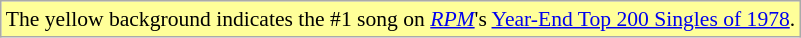<table class="wikitable" style="font-size:90%;">
<tr>
<td style="background-color:#FFFF99">The yellow background indicates the #1 song on <a href='#'><em>RPM</em></a>'s <a href='#'>Year-End Top 200 Singles of 1978</a>.</td>
</tr>
</table>
